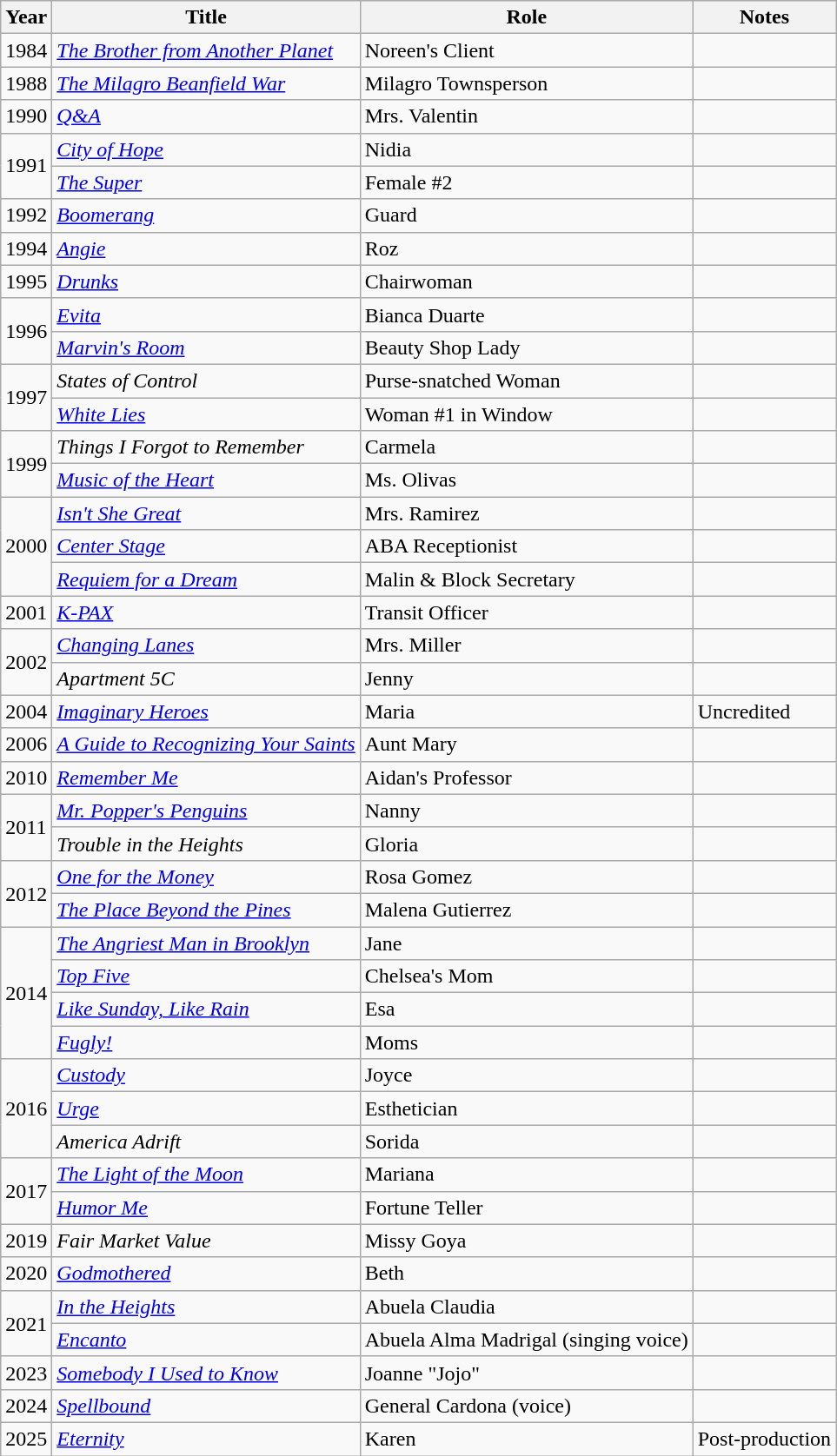<table class="wikitable sortable">
<tr>
<th>Year</th>
<th>Title</th>
<th>Role</th>
<th>Notes</th>
</tr>
<tr>
<td>1984</td>
<td><em><a href='#'>The Brother from Another Planet</a></em></td>
<td>Noreen's Client</td>
<td></td>
</tr>
<tr>
<td>1988</td>
<td><em><a href='#'>The Milagro Beanfield War</a></em></td>
<td>Milagro Townsperson</td>
<td></td>
</tr>
<tr>
<td>1990</td>
<td><em><a href='#'>Q&A</a></em></td>
<td>Mrs. Valentin</td>
<td></td>
</tr>
<tr>
<td rowspan="2">1991</td>
<td><em><a href='#'>City of Hope</a></em></td>
<td>Nidia</td>
<td></td>
</tr>
<tr>
<td><em><a href='#'>The Super</a></em></td>
<td>Female #2</td>
<td></td>
</tr>
<tr>
<td>1992</td>
<td><em><a href='#'>Boomerang</a></em></td>
<td>Guard</td>
<td></td>
</tr>
<tr>
<td>1994</td>
<td><em><a href='#'>Angie</a></em></td>
<td>Roz</td>
<td></td>
</tr>
<tr>
<td>1995</td>
<td><em><a href='#'>Drunks</a></em></td>
<td>Chairwoman</td>
<td></td>
</tr>
<tr>
<td rowspan="2">1996</td>
<td><em><a href='#'>Evita</a></em></td>
<td>Bianca Duarte</td>
<td></td>
</tr>
<tr>
<td><em><a href='#'>Marvin's Room</a></em></td>
<td>Beauty Shop Lady</td>
<td></td>
</tr>
<tr>
<td rowspan="2">1997</td>
<td><em>States of Control</em></td>
<td>Purse-snatched Woman</td>
<td></td>
</tr>
<tr>
<td><em><a href='#'>White Lies</a></em></td>
<td>Woman #1 in Window</td>
<td></td>
</tr>
<tr>
<td rowspan="2">1999</td>
<td><em>Things I Forgot to Remember</em></td>
<td>Carmela</td>
<td></td>
</tr>
<tr>
<td><em><a href='#'>Music of the Heart</a></em></td>
<td>Ms. Olivas</td>
<td></td>
</tr>
<tr>
<td rowspan="3">2000</td>
<td><em><a href='#'>Isn't She Great</a></em></td>
<td>Mrs. Ramirez</td>
<td></td>
</tr>
<tr>
<td><em><a href='#'>Center Stage</a></em></td>
<td>ABA Receptionist</td>
<td></td>
</tr>
<tr>
<td><em><a href='#'>Requiem for a Dream</a></em></td>
<td>Malin & Block Secretary</td>
<td></td>
</tr>
<tr>
<td>2001</td>
<td><em><a href='#'>K-PAX</a></em></td>
<td>Transit Officer</td>
<td></td>
</tr>
<tr>
<td rowspan="2">2002</td>
<td><em><a href='#'>Changing Lanes</a></em></td>
<td>Mrs. Miller</td>
<td></td>
</tr>
<tr>
<td><em>Apartment 5C</em></td>
<td>Jenny</td>
<td></td>
</tr>
<tr>
<td>2004</td>
<td><em><a href='#'>Imaginary Heroes</a></em></td>
<td>Maria</td>
<td>Uncredited</td>
</tr>
<tr>
<td>2006</td>
<td><em><a href='#'>A Guide to Recognizing Your Saints</a></em></td>
<td>Aunt Mary</td>
<td></td>
</tr>
<tr>
<td>2010</td>
<td><em><a href='#'>Remember Me</a></em></td>
<td>Aidan's Professor</td>
<td></td>
</tr>
<tr>
<td rowspan="2">2011</td>
<td><em><a href='#'>Mr. Popper's Penguins</a></em></td>
<td>Nanny</td>
<td></td>
</tr>
<tr>
<td><em>Trouble in the Heights</em></td>
<td>Gloria</td>
<td></td>
</tr>
<tr>
<td rowspan="2">2012</td>
<td><em><a href='#'>One for the Money</a></em></td>
<td>Rosa Gomez</td>
<td></td>
</tr>
<tr>
<td><em><a href='#'>The Place Beyond the Pines</a></em></td>
<td>Malena Gutierrez</td>
<td></td>
</tr>
<tr>
<td rowspan="4">2014</td>
<td><em><a href='#'>The Angriest Man in Brooklyn</a></em></td>
<td>Jane</td>
<td></td>
</tr>
<tr>
<td><em><a href='#'>Top Five</a></em></td>
<td>Chelsea's Mom</td>
<td></td>
</tr>
<tr>
<td><em><a href='#'>Like Sunday, Like Rain</a></em></td>
<td>Esa</td>
<td></td>
</tr>
<tr>
<td><em><a href='#'>Fugly!</a></em></td>
<td>Moms</td>
<td></td>
</tr>
<tr>
<td rowspan="3">2016</td>
<td><em><a href='#'>Custody</a></em></td>
<td>Joyce</td>
<td></td>
</tr>
<tr>
<td><em><a href='#'>Urge</a></em></td>
<td>Esthetician</td>
<td></td>
</tr>
<tr>
<td><em>America Adrift</em></td>
<td>Sorida</td>
<td></td>
</tr>
<tr>
<td rowspan="2">2017</td>
<td><em><a href='#'>The Light of the Moon</a></em></td>
<td>Mariana</td>
<td></td>
</tr>
<tr>
<td><em><a href='#'>Humor Me</a></em></td>
<td>Fortune Teller</td>
<td></td>
</tr>
<tr>
<td>2019</td>
<td><em>Fair Market Value</em></td>
<td>Missy Goya</td>
<td></td>
</tr>
<tr>
<td>2020</td>
<td><em><a href='#'>Godmothered</a></em></td>
<td>Beth</td>
<td></td>
</tr>
<tr>
<td rowspan="2">2021</td>
<td><em><a href='#'>In the Heights</a></em></td>
<td>Abuela Claudia</td>
<td></td>
</tr>
<tr>
<td><em><a href='#'>Encanto</a></em></td>
<td>Abuela Alma Madrigal (singing voice)</td>
<td></td>
</tr>
<tr>
<td>2023</td>
<td><em><a href='#'>Somebody I Used to Know</a></em></td>
<td>Joanne "Jojo"</td>
<td></td>
</tr>
<tr>
<td>2024</td>
<td><em><a href='#'>Spellbound</a></em></td>
<td>General Cardona (voice)</td>
<td></td>
</tr>
<tr>
<td>2025</td>
<td><em><a href='#'>Eternity</a></em></td>
<td>Karen</td>
<td>Post-production</td>
</tr>
</table>
